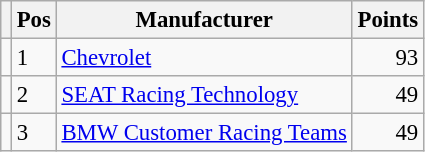<table class="wikitable" style="font-size: 95%;">
<tr>
<th></th>
<th>Pos</th>
<th>Manufacturer</th>
<th>Points</th>
</tr>
<tr>
<td align="left"></td>
<td>1</td>
<td> <a href='#'>Chevrolet</a></td>
<td align="right">93</td>
</tr>
<tr>
<td align="left"></td>
<td>2</td>
<td> <a href='#'>SEAT Racing Technology</a></td>
<td align="right">49</td>
</tr>
<tr>
<td align="left"></td>
<td>3</td>
<td> <a href='#'>BMW Customer Racing Teams</a></td>
<td align="right">49</td>
</tr>
</table>
